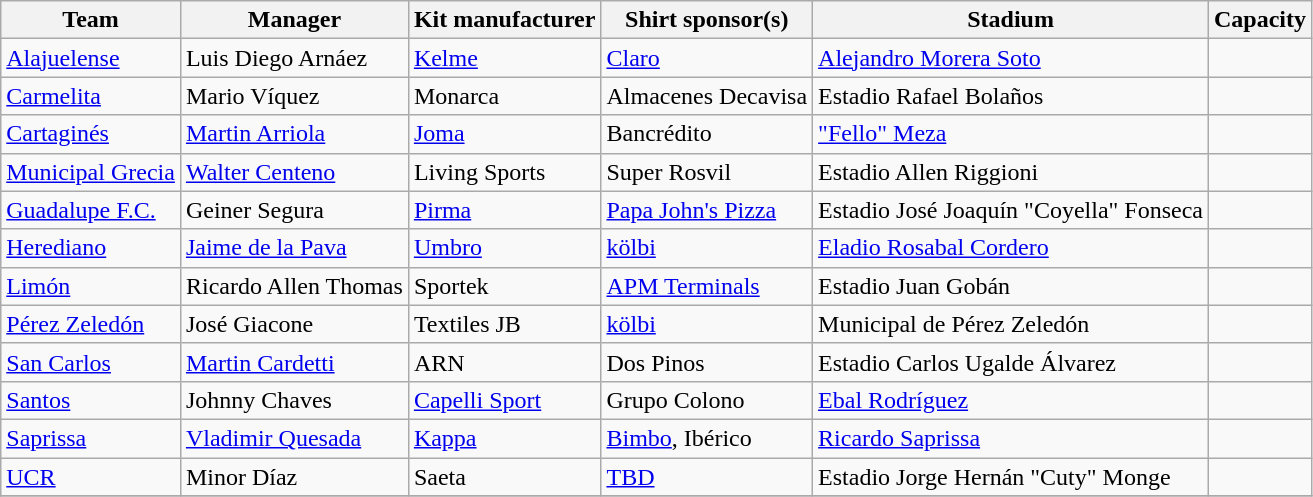<table class="wikitable sortable">
<tr>
<th>Team</th>
<th>Manager</th>
<th>Kit manufacturer</th>
<th>Shirt sponsor(s)</th>
<th>Stadium</th>
<th>Capacity</th>
</tr>
<tr>
<td><a href='#'>Alajuelense</a></td>
<td> Luis Diego Arnáez</td>
<td><a href='#'>Kelme</a></td>
<td><a href='#'>Claro</a></td>
<td><a href='#'>Alejandro Morera Soto</a></td>
<td style="text-align:center;"></td>
</tr>
<tr>
<td><a href='#'>Carmelita</a></td>
<td> Mario Víquez</td>
<td>Monarca</td>
<td>Almacenes Decavisa</td>
<td>Estadio Rafael Bolaños</td>
<td style="text-align:center;"></td>
</tr>
<tr>
<td><a href='#'>Cartaginés</a></td>
<td> <a href='#'>Martin Arriola</a></td>
<td><a href='#'>Joma</a></td>
<td>Bancrédito</td>
<td><a href='#'>"Fello" Meza</a></td>
<td style="text-align:center;"></td>
</tr>
<tr>
<td><a href='#'>Municipal Grecia</a></td>
<td> <a href='#'>Walter Centeno</a></td>
<td>Living Sports</td>
<td>Super Rosvil</td>
<td>Estadio Allen Riggioni</td>
<td style="text-align:center;"></td>
</tr>
<tr>
<td><a href='#'>Guadalupe F.C.</a></td>
<td> Geiner Segura</td>
<td><a href='#'>Pirma</a></td>
<td><a href='#'>Papa John's Pizza</a></td>
<td>Estadio José Joaquín "Coyella" Fonseca</td>
<td style="text-align:center;"></td>
</tr>
<tr>
<td><a href='#'>Herediano</a></td>
<td> <a href='#'>Jaime de la Pava</a></td>
<td><a href='#'>Umbro</a></td>
<td><a href='#'>kölbi</a></td>
<td><a href='#'>Eladio Rosabal Cordero</a></td>
<td style="text-align:center;"></td>
</tr>
<tr>
<td><a href='#'>Limón</a></td>
<td> Ricardo Allen Thomas</td>
<td>Sportek</td>
<td><a href='#'>APM Terminals</a></td>
<td>Estadio Juan Gobán</td>
<td style="text-align:center;"></td>
</tr>
<tr>
<td><a href='#'>Pérez Zeledón</a></td>
<td> José Giacone</td>
<td>Textiles JB</td>
<td><a href='#'>kölbi</a></td>
<td>Municipal de Pérez Zeledón</td>
<td style="text-align:center;"></td>
</tr>
<tr>
<td><a href='#'>San Carlos</a></td>
<td> <a href='#'>Martin Cardetti</a></td>
<td>ARN</td>
<td>Dos Pinos</td>
<td>Estadio Carlos Ugalde Álvarez</td>
<td style="text-align:center;"></td>
</tr>
<tr>
<td><a href='#'>Santos</a></td>
<td> Johnny Chaves</td>
<td><a href='#'>Capelli Sport</a></td>
<td>Grupo Colono</td>
<td><a href='#'>Ebal Rodríguez</a></td>
<td style="text-align:center;"></td>
</tr>
<tr>
<td><a href='#'>Saprissa</a></td>
<td> <a href='#'>Vladimir Quesada</a></td>
<td><a href='#'>Kappa</a></td>
<td><a href='#'>Bimbo</a>, Ibérico</td>
<td><a href='#'>Ricardo Saprissa</a></td>
<td style="text-align:center;"></td>
</tr>
<tr>
<td><a href='#'>UCR</a></td>
<td> Minor Díaz</td>
<td>Saeta</td>
<td><a href='#'>TBD</a></td>
<td>Estadio Jorge Hernán "Cuty" Monge</td>
<td style="text-align:center;"></td>
</tr>
<tr>
</tr>
</table>
